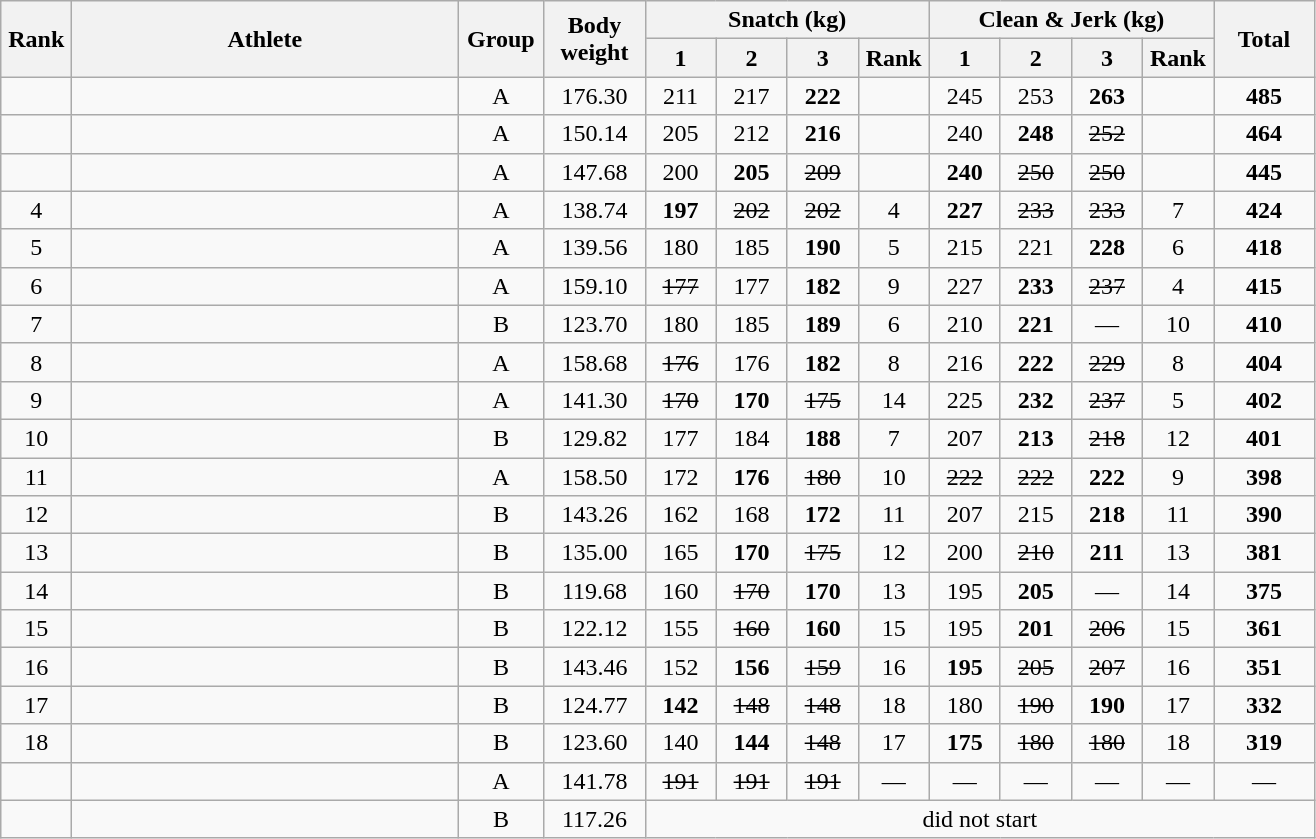<table class = "wikitable" style="text-align:center;">
<tr>
<th rowspan=2 width=40>Rank</th>
<th rowspan=2 width=250>Athlete</th>
<th rowspan=2 width=50>Group</th>
<th rowspan=2 width=60>Body weight</th>
<th colspan=4>Snatch (kg)</th>
<th colspan=4>Clean & Jerk (kg)</th>
<th rowspan=2 width=60>Total</th>
</tr>
<tr>
<th width=40>1</th>
<th width=40>2</th>
<th width=40>3</th>
<th width=40>Rank</th>
<th width=40>1</th>
<th width=40>2</th>
<th width=40>3</th>
<th width=40>Rank</th>
</tr>
<tr>
<td></td>
<td align=left></td>
<td>A</td>
<td>176.30</td>
<td>211</td>
<td>217</td>
<td><strong>222</strong></td>
<td></td>
<td>245</td>
<td>253</td>
<td><strong>263</strong></td>
<td></td>
<td><strong>485</strong></td>
</tr>
<tr>
<td></td>
<td align=left></td>
<td>A</td>
<td>150.14</td>
<td>205</td>
<td>212</td>
<td><strong>216</strong></td>
<td></td>
<td>240</td>
<td><strong>248</strong></td>
<td><s>252</s></td>
<td></td>
<td><strong>464</strong></td>
</tr>
<tr>
<td></td>
<td align=left></td>
<td>A</td>
<td>147.68</td>
<td>200</td>
<td><strong>205</strong></td>
<td><s>209</s></td>
<td></td>
<td><strong>240</strong></td>
<td><s>250</s></td>
<td><s>250</s></td>
<td></td>
<td><strong>445</strong></td>
</tr>
<tr>
<td>4</td>
<td align=left></td>
<td>A</td>
<td>138.74</td>
<td><strong>197</strong></td>
<td><s>202</s></td>
<td><s>202</s></td>
<td>4</td>
<td><strong>227</strong></td>
<td><s>233</s></td>
<td><s>233</s></td>
<td>7</td>
<td><strong>424</strong></td>
</tr>
<tr>
<td>5</td>
<td align=left></td>
<td>A</td>
<td>139.56</td>
<td>180</td>
<td>185</td>
<td><strong>190</strong></td>
<td>5</td>
<td>215</td>
<td>221</td>
<td><strong>228</strong></td>
<td>6</td>
<td><strong>418</strong></td>
</tr>
<tr>
<td>6</td>
<td align=left></td>
<td>A</td>
<td>159.10</td>
<td><s>177</s></td>
<td>177</td>
<td><strong>182</strong></td>
<td>9</td>
<td>227</td>
<td><strong>233</strong></td>
<td><s>237</s></td>
<td>4</td>
<td><strong>415</strong></td>
</tr>
<tr>
<td>7</td>
<td align=left></td>
<td>B</td>
<td>123.70</td>
<td>180</td>
<td>185</td>
<td><strong>189</strong></td>
<td>6</td>
<td>210</td>
<td><strong>221</strong></td>
<td>—</td>
<td>10</td>
<td><strong>410</strong></td>
</tr>
<tr>
<td>8</td>
<td align=left></td>
<td>A</td>
<td>158.68</td>
<td><s>176</s></td>
<td>176</td>
<td><strong>182</strong></td>
<td>8</td>
<td>216</td>
<td><strong>222</strong></td>
<td><s>229</s></td>
<td>8</td>
<td><strong>404</strong></td>
</tr>
<tr>
<td>9</td>
<td align=left></td>
<td>A</td>
<td>141.30</td>
<td><s>170</s></td>
<td><strong>170</strong></td>
<td><s>175</s></td>
<td>14</td>
<td>225</td>
<td><strong>232</strong></td>
<td><s>237</s></td>
<td>5</td>
<td><strong>402</strong></td>
</tr>
<tr>
<td>10</td>
<td align=left></td>
<td>B</td>
<td>129.82</td>
<td>177</td>
<td>184</td>
<td><strong>188</strong></td>
<td>7</td>
<td>207</td>
<td><strong>213</strong></td>
<td><s>218</s></td>
<td>12</td>
<td><strong>401</strong></td>
</tr>
<tr>
<td>11</td>
<td align=left></td>
<td>A</td>
<td>158.50</td>
<td>172</td>
<td><strong>176</strong></td>
<td><s>180</s></td>
<td>10</td>
<td><s>222</s></td>
<td><s>222</s></td>
<td><strong>222</strong></td>
<td>9</td>
<td><strong>398</strong></td>
</tr>
<tr>
<td>12</td>
<td align=left></td>
<td>B</td>
<td>143.26</td>
<td>162</td>
<td>168</td>
<td><strong>172</strong></td>
<td>11</td>
<td>207</td>
<td>215</td>
<td><strong>218</strong></td>
<td>11</td>
<td><strong>390</strong></td>
</tr>
<tr>
<td>13</td>
<td align=left></td>
<td>B</td>
<td>135.00</td>
<td>165</td>
<td><strong>170</strong></td>
<td><s>175</s></td>
<td>12</td>
<td>200</td>
<td><s>210</s></td>
<td><strong>211</strong></td>
<td>13</td>
<td><strong>381</strong></td>
</tr>
<tr>
<td>14</td>
<td align=left></td>
<td>B</td>
<td>119.68</td>
<td>160</td>
<td><s>170</s></td>
<td><strong>170</strong></td>
<td>13</td>
<td>195</td>
<td><strong>205</strong></td>
<td>—</td>
<td>14</td>
<td><strong>375</strong></td>
</tr>
<tr>
<td>15</td>
<td align=left></td>
<td>B</td>
<td>122.12</td>
<td>155</td>
<td><s>160</s></td>
<td><strong>160</strong></td>
<td>15</td>
<td>195</td>
<td><strong>201</strong></td>
<td><s>206</s></td>
<td>15</td>
<td><strong>361</strong></td>
</tr>
<tr>
<td>16</td>
<td align=left></td>
<td>B</td>
<td>143.46</td>
<td>152</td>
<td><strong>156</strong></td>
<td><s>159</s></td>
<td>16</td>
<td><strong>195</strong></td>
<td><s>205</s></td>
<td><s>207</s></td>
<td>16</td>
<td><strong>351</strong></td>
</tr>
<tr>
<td>17</td>
<td align=left></td>
<td>B</td>
<td>124.77</td>
<td><strong>142</strong></td>
<td><s>148</s></td>
<td><s>148</s></td>
<td>18</td>
<td>180</td>
<td><s>190</s></td>
<td><strong>190</strong></td>
<td>17</td>
<td><strong>332</strong></td>
</tr>
<tr>
<td>18</td>
<td align=left></td>
<td>B</td>
<td>123.60</td>
<td>140</td>
<td><strong>144</strong></td>
<td><s>148</s></td>
<td>17</td>
<td><strong>175</strong></td>
<td><s>180</s></td>
<td><s>180</s></td>
<td>18</td>
<td><strong>319</strong></td>
</tr>
<tr>
<td></td>
<td align=left></td>
<td>A</td>
<td>141.78</td>
<td><s>191</s></td>
<td><s>191</s></td>
<td><s>191</s></td>
<td>—</td>
<td>—</td>
<td>—</td>
<td>—</td>
<td>—</td>
<td>—</td>
</tr>
<tr>
<td></td>
<td align=left></td>
<td>B</td>
<td>117.26</td>
<td colspan=9>did not start</td>
</tr>
</table>
